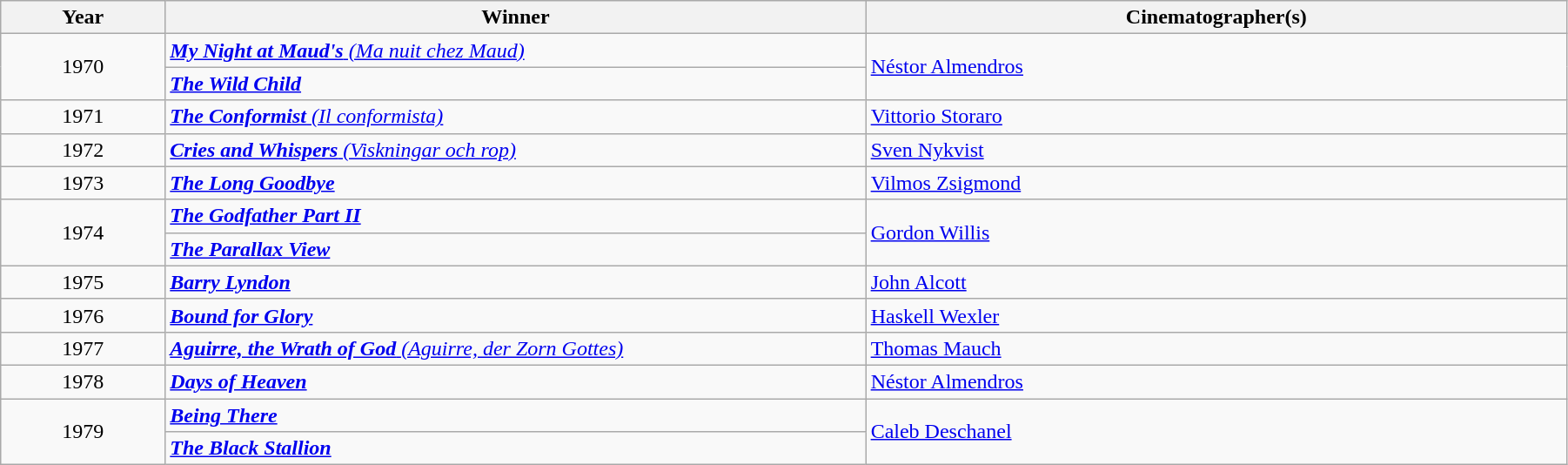<table class="wikitable" style="width:95%;" cellpadding="5">
<tr>
<th style="width:100px;"><strong>Year</strong></th>
<th style="width:450px;"><strong>Winner</strong></th>
<th style="width:450px;"><strong>Cinematographer(s)</strong></th>
</tr>
<tr>
<td rowspan="2" style="text-align:center;">1970</td>
<td><em><a href='#'><strong>My Night at Maud's</strong> (Ma nuit chez Maud)</a></em></td>
<td rowspan="2"><a href='#'>Néstor Almendros</a></td>
</tr>
<tr>
<td><strong><em><a href='#'>The Wild Child</a></em></strong></td>
</tr>
<tr>
<td style="text-align:center;">1971</td>
<td><em><a href='#'><strong>The Conformist</strong> (Il conformista)</a></em></td>
<td><a href='#'>Vittorio Storaro</a></td>
</tr>
<tr>
<td style="text-align:center;">1972</td>
<td><em><a href='#'><strong>Cries and Whispers</strong> (Viskningar och rop)</a></em></td>
<td><a href='#'>Sven Nykvist</a></td>
</tr>
<tr>
<td style="text-align:center;">1973</td>
<td><strong><em><a href='#'>The Long Goodbye</a></em></strong></td>
<td><a href='#'>Vilmos Zsigmond</a></td>
</tr>
<tr>
<td rowspan="2" style="text-align:center;">1974</td>
<td><strong><em><a href='#'>The Godfather Part II</a></em></strong></td>
<td rowspan="2"><a href='#'>Gordon Willis</a></td>
</tr>
<tr>
<td><strong><em><a href='#'>The Parallax View</a></em></strong></td>
</tr>
<tr>
<td style="text-align:center;">1975</td>
<td><strong><em><a href='#'>Barry Lyndon</a></em></strong></td>
<td><a href='#'>John Alcott</a></td>
</tr>
<tr>
<td style="text-align:center;">1976</td>
<td><strong><em><a href='#'>Bound for Glory</a></em></strong></td>
<td><a href='#'>Haskell Wexler</a></td>
</tr>
<tr>
<td style="text-align:center;">1977</td>
<td><em><a href='#'><strong>Aguirre, the Wrath of God</strong> (Aguirre, der Zorn Gottes)</a></em></td>
<td><a href='#'>Thomas Mauch</a></td>
</tr>
<tr>
<td style="text-align:center;">1978</td>
<td><strong><em><a href='#'>Days of Heaven</a></em></strong></td>
<td><a href='#'>Néstor Almendros</a></td>
</tr>
<tr>
<td rowspan="2" style="text-align:center;">1979</td>
<td><strong><em><a href='#'>Being There</a></em></strong></td>
<td rowspan="2"><a href='#'>Caleb Deschanel</a></td>
</tr>
<tr>
<td><strong><em><a href='#'>The Black Stallion</a></em></strong></td>
</tr>
</table>
